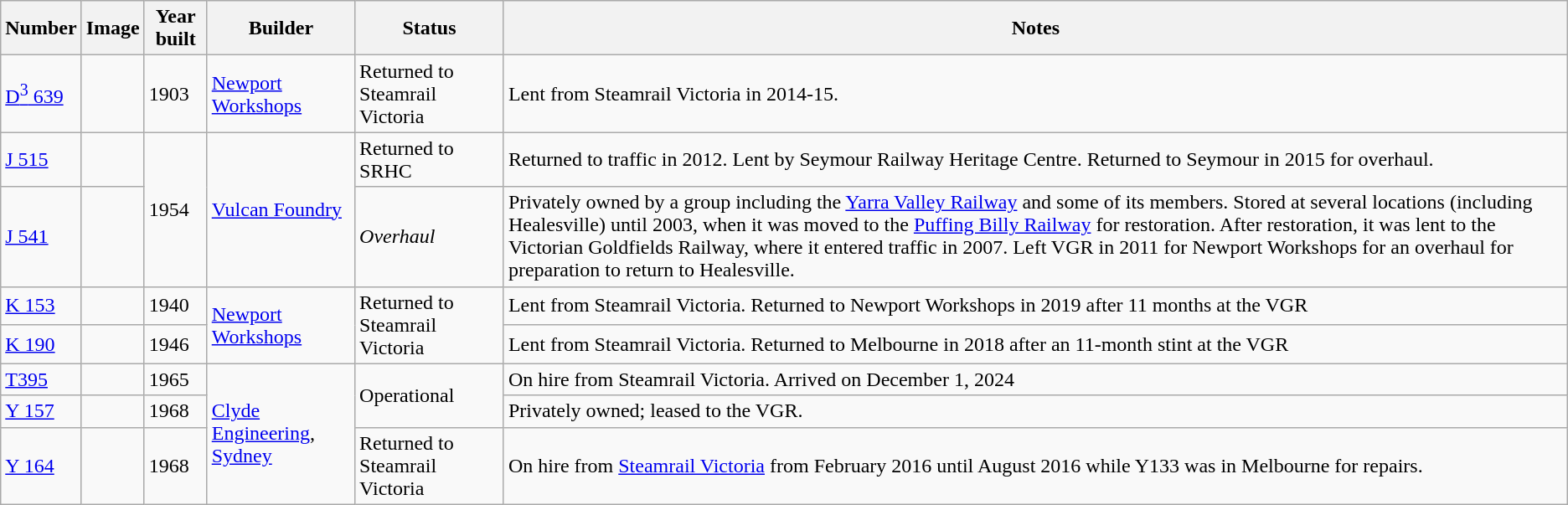<table class="wikitable sortable">
<tr>
<th>Number</th>
<th>Image</th>
<th>Year built</th>
<th>Builder</th>
<th>Status</th>
<th>Notes</th>
</tr>
<tr>
<td><a href='#'>D<sup>3</sup> 639</a></td>
<td></td>
<td>1903</td>
<td><a href='#'>Newport Workshops</a></td>
<td>Returned to Steamrail Victoria</td>
<td>Lent from Steamrail Victoria in 2014-15.</td>
</tr>
<tr>
<td><a href='#'>J 515</a></td>
<td></td>
<td rowspan="2">1954</td>
<td rowspan="2"><a href='#'>Vulcan Foundry</a></td>
<td>Returned to SRHC</td>
<td>Returned to traffic in 2012. Lent by Seymour Railway Heritage Centre. Returned to Seymour in 2015 for overhaul.</td>
</tr>
<tr>
<td><a href='#'>J 541</a></td>
<td></td>
<td><em>Overhaul</em></td>
<td>Privately owned by a group including the <a href='#'>Yarra Valley Railway</a> and some of its members. Stored at several locations (including Healesville) until 2003, when it was moved to the <a href='#'>Puffing Billy Railway</a> for restoration. After restoration, it was lent to the Victorian Goldfields Railway, where it entered traffic in 2007. Left VGR in 2011 for Newport Workshops for an overhaul for preparation to return to Healesville.</td>
</tr>
<tr>
<td><a href='#'>K 153</a></td>
<td></td>
<td>1940</td>
<td rowspan="2"><a href='#'>Newport Workshops</a></td>
<td rowspan="2">Returned to Steamrail Victoria</td>
<td>Lent from Steamrail Victoria. Returned to Newport Workshops in 2019 after 11 months at the VGR</td>
</tr>
<tr>
<td><a href='#'>K 190</a></td>
<td></td>
<td>1946</td>
<td>Lent from Steamrail Victoria. Returned to Melbourne in 2018 after an 11-month stint at the VGR</td>
</tr>
<tr>
<td><a href='#'>T395</a></td>
<td></td>
<td>1965</td>
<td rowspan="3"><a href='#'>Clyde Engineering</a>, <a href='#'>Sydney</a></td>
<td rowspan="2">Operational</td>
<td>On hire from Steamrail Victoria. Arrived on December 1, 2024</td>
</tr>
<tr>
<td><a href='#'>Y 157</a></td>
<td></td>
<td>1968</td>
<td>Privately owned; leased to the VGR.</td>
</tr>
<tr>
<td><a href='#'>Y 164</a></td>
<td></td>
<td>1968</td>
<td>Returned to Steamrail Victoria</td>
<td>On hire from <a href='#'>Steamrail Victoria</a> from February 2016 until August 2016 while Y133 was in Melbourne for repairs.</td>
</tr>
</table>
